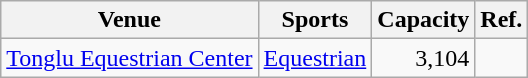<table class="wikitable sortable">
<tr>
<th>Venue</th>
<th>Sports</th>
<th>Capacity</th>
<th>Ref.</th>
</tr>
<tr>
<td><a href='#'>Tonglu Equestrian Center</a></td>
<td><a href='#'>Equestrian</a></td>
<td align=right>3,104</td>
<td></td>
</tr>
</table>
